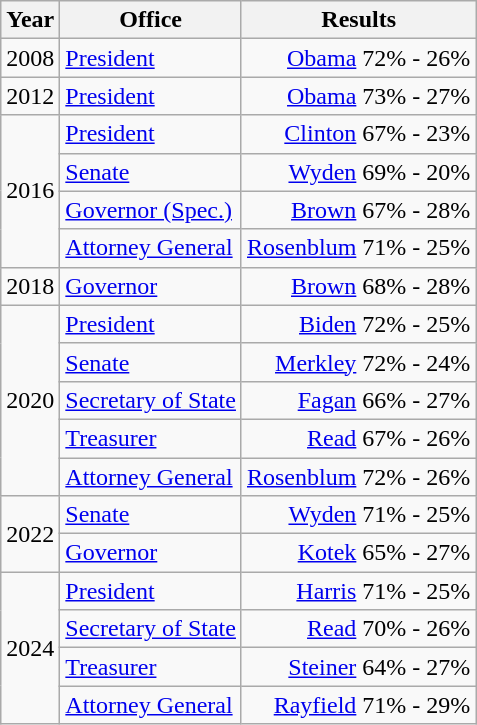<table class=wikitable>
<tr>
<th>Year</th>
<th>Office</th>
<th>Results</th>
</tr>
<tr>
<td>2008</td>
<td><a href='#'>President</a></td>
<td align="right" ><a href='#'>Obama</a> 72% - 26%</td>
</tr>
<tr>
<td>2012</td>
<td><a href='#'>President</a></td>
<td align="right" ><a href='#'>Obama</a> 73% - 27%</td>
</tr>
<tr>
<td rowspan=4>2016</td>
<td><a href='#'>President</a></td>
<td align="right" ><a href='#'>Clinton</a> 67% - 23%</td>
</tr>
<tr>
<td><a href='#'>Senate</a></td>
<td align="right" ><a href='#'>Wyden</a> 69% - 20%</td>
</tr>
<tr>
<td><a href='#'>Governor (Spec.)</a></td>
<td align="right" ><a href='#'>Brown</a> 67% - 28%</td>
</tr>
<tr>
<td><a href='#'>Attorney General</a></td>
<td align="right" ><a href='#'>Rosenblum</a> 71% - 25%</td>
</tr>
<tr>
<td>2018</td>
<td><a href='#'>Governor</a></td>
<td align="right" ><a href='#'>Brown</a> 68% - 28%</td>
</tr>
<tr>
<td rowspan=5>2020</td>
<td><a href='#'>President</a></td>
<td align="right" ><a href='#'>Biden</a> 72% - 25%</td>
</tr>
<tr>
<td><a href='#'>Senate</a></td>
<td align="right" ><a href='#'>Merkley</a> 72% - 24%</td>
</tr>
<tr>
<td><a href='#'>Secretary of State</a></td>
<td align="right" ><a href='#'>Fagan</a> 66% - 27%</td>
</tr>
<tr>
<td><a href='#'>Treasurer</a></td>
<td align="right" ><a href='#'>Read</a> 67% - 26%</td>
</tr>
<tr>
<td><a href='#'>Attorney General</a></td>
<td align="right" ><a href='#'>Rosenblum</a> 72% - 26%</td>
</tr>
<tr>
<td rowspan=2>2022</td>
<td><a href='#'>Senate</a></td>
<td align="right" ><a href='#'>Wyden</a> 71% - 25%</td>
</tr>
<tr>
<td><a href='#'>Governor</a></td>
<td align="right" ><a href='#'>Kotek</a> 65% - 27%</td>
</tr>
<tr>
<td rowspan=4>2024</td>
<td><a href='#'>President</a></td>
<td align="right" ><a href='#'>Harris</a> 71% - 25%</td>
</tr>
<tr>
<td><a href='#'>Secretary of State</a></td>
<td align="right" ><a href='#'>Read</a> 70% - 26%</td>
</tr>
<tr>
<td><a href='#'>Treasurer</a></td>
<td align="right" ><a href='#'>Steiner</a> 64% - 27%</td>
</tr>
<tr>
<td><a href='#'>Attorney General</a></td>
<td align="right" ><a href='#'>Rayfield</a> 71% - 29%</td>
</tr>
</table>
